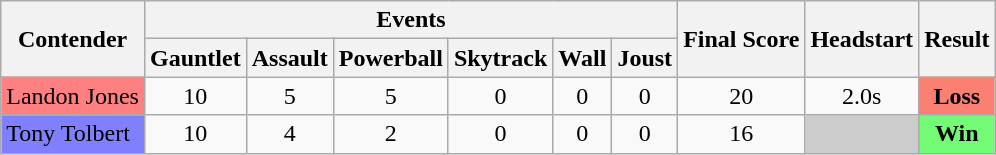<table class="wikitable" style="text-align:center;">
<tr>
<th rowspan=2>Contender</th>
<th colspan=6>Events</th>
<th rowspan=2>Final Score</th>
<th rowspan=2>Headstart</th>
<th rowspan=2>Result</th>
</tr>
<tr>
<th>Gauntlet</th>
<th>Assault</th>
<th>Powerball</th>
<th>Skytrack</th>
<th>Wall</th>
<th>Joust</th>
</tr>
<tr>
<td bgcolor=#ff8080 style="text-align:left;">Landon Jones</td>
<td>10</td>
<td>5</td>
<td>5</td>
<td>0</td>
<td>0</td>
<td>0</td>
<td>20</td>
<td>2.0s</td>
<td style="text-align:center; background:salmon;"><strong>Loss</strong></td>
</tr>
<tr>
<td bgcolor=#8080ff style="text-align:left;">Tony Tolbert</td>
<td>10</td>
<td>4</td>
<td>2</td>
<td>0</td>
<td>0</td>
<td>0</td>
<td>16</td>
<td style="background:#ccc"></td>
<td style="text-align:center; background:#73fb76;"><strong>Win</strong></td>
</tr>
</table>
